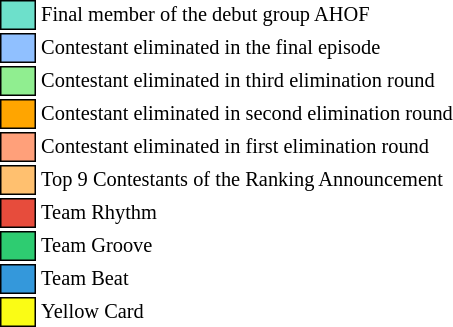<table class="toccolours" style="white-space: nowrap; font-size: 85%">
<tr>
<td style="background:#6de0cb; border: 1px solid black">      </td>
<td>Final member of the debut group AHOF</td>
</tr>
<tr>
<td style="background:#90C0FF; border: 1px solid black">      </td>
<td>Contestant eliminated in the final episode</td>
</tr>
<tr>
<td style="background:#90EE90; border: 1px solid black">      </td>
<td>Contestant eliminated in third elimination round</td>
</tr>
<tr>
<td style="background:orange; border: 1px solid black">      </td>
<td>Contestant eliminated in second elimination round</td>
</tr>
<tr>
<td style="background:lightsalmon; border: 1px solid black">      </td>
<td>Contestant eliminated in first elimination round</td>
</tr>
<tr>
<td style="background:#FFC06F; border: 1px solid black">      </td>
<td>Top 9 Contestants of the Ranking Announcement</td>
</tr>
<tr>
<td style="background:#e74c3c; border: 1px solid black">      </td>
<td>Team Rhythm</td>
</tr>
<tr>
<td style="background:#2ecc71; border: 1px solid black">      </td>
<td>Team Groove</td>
</tr>
<tr>
<td style="background:#3498db; border: 1px solid black">      </td>
<td>Team Beat</td>
</tr>
<tr>
<td style="background:#fafc15; border: 1px solid black">      </td>
<td>Yellow Card</td>
</tr>
</table>
